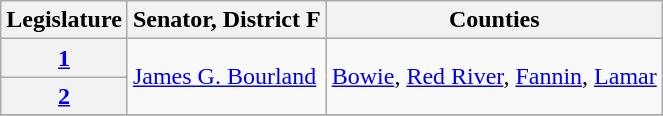<table class="wikitable">
<tr>
<th>Legislature</th>
<th>Senator, District F</th>
<th>Counties</th>
</tr>
<tr>
<th><a href='#'>1</a></th>
<td rowspan=2><a href='#'>James G. Bourland</a></td>
<td rowspan=2><a href='#'>Bowie</a>, <a href='#'>Red River</a>, <a href='#'>Fannin</a>, <a href='#'>Lamar</a></td>
</tr>
<tr>
<th><a href='#'>2</a></th>
</tr>
<tr>
</tr>
</table>
